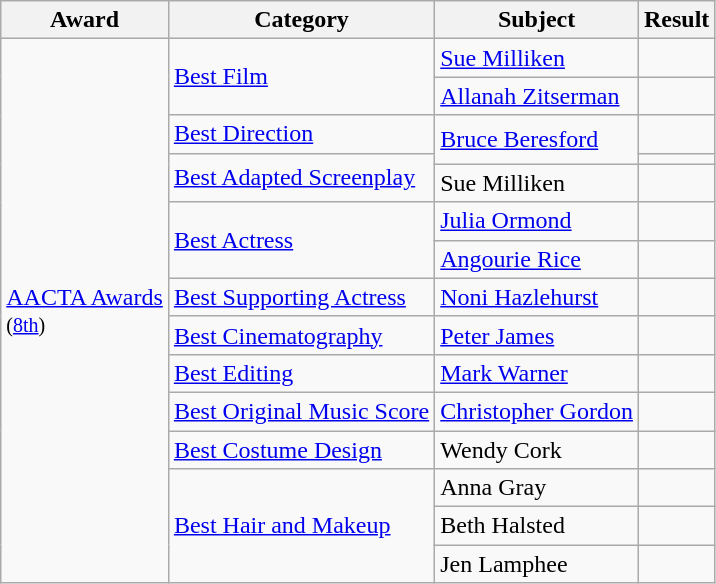<table class="wikitable">
<tr>
<th>Award</th>
<th>Category</th>
<th>Subject</th>
<th>Result</th>
</tr>
<tr>
<td rowspan=15><a href='#'>AACTA Awards</a><br><small>(<a href='#'>8th</a>)</small></td>
<td rowspan=2><a href='#'>Best Film</a></td>
<td><a href='#'>Sue Milliken</a></td>
<td></td>
</tr>
<tr>
<td><a href='#'>Allanah Zitserman</a></td>
<td></td>
</tr>
<tr>
<td><a href='#'>Best Direction</a></td>
<td rowspan=2><a href='#'>Bruce Beresford</a></td>
<td></td>
</tr>
<tr>
<td rowspan=2><a href='#'>Best Adapted Screenplay</a></td>
<td></td>
</tr>
<tr>
<td>Sue Milliken</td>
<td></td>
</tr>
<tr>
<td rowspan=2><a href='#'>Best Actress</a></td>
<td><a href='#'>Julia Ormond</a></td>
<td></td>
</tr>
<tr>
<td><a href='#'>Angourie Rice</a></td>
<td></td>
</tr>
<tr>
<td><a href='#'>Best Supporting Actress</a></td>
<td><a href='#'>Noni Hazlehurst</a></td>
<td></td>
</tr>
<tr>
<td><a href='#'>Best Cinematography</a></td>
<td><a href='#'>Peter James</a></td>
<td></td>
</tr>
<tr>
<td><a href='#'>Best Editing</a></td>
<td><a href='#'>Mark Warner</a></td>
<td></td>
</tr>
<tr>
<td><a href='#'>Best Original Music Score</a></td>
<td><a href='#'>Christopher Gordon</a></td>
<td></td>
</tr>
<tr>
<td><a href='#'>Best Costume Design</a></td>
<td>Wendy Cork</td>
<td></td>
</tr>
<tr>
<td rowspan=3><a href='#'>Best Hair and Makeup</a></td>
<td>Anna Gray</td>
<td></td>
</tr>
<tr>
<td>Beth Halsted</td>
<td></td>
</tr>
<tr>
<td>Jen Lamphee</td>
<td></td>
</tr>
</table>
